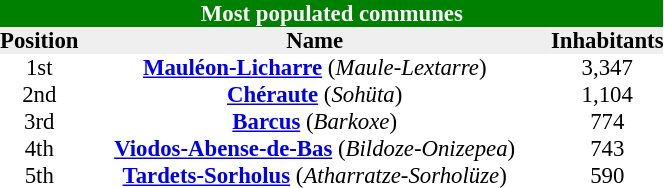<table class="toc" cellpadding=0 cellspacing=0 width=35% style="float:left; text-align:center;clear:all; margin-left:10px; font-size:95%;">
<tr>
<th bgcolor=green colspan=8 style="color:white;">Most populated communes<br></th>
</tr>
<tr bgcolor=#efefef>
<th width=4%>Position</th>
<th width=86%>Name</th>
<th width=10%>Inhabitants</th>
</tr>
<tr>
<td>1st</td>
<td><strong><a href='#'>Mauléon-Licharre</a></strong> (<em>Maule-Lextarre</em>)</td>
<td>3,347</td>
</tr>
<tr>
<td>2nd</td>
<td><strong><a href='#'>Chéraute</a></strong> (<em>Sohüta</em>)</td>
<td>1,104</td>
</tr>
<tr>
<td>3rd</td>
<td><strong><a href='#'>Barcus</a></strong> (<em>Barkoxe</em>)</td>
<td>774</td>
</tr>
<tr>
<td>4th</td>
<td><strong><a href='#'>Viodos-Abense-de-Bas</a></strong> (<em>Bildoze-Onizepea</em>)</td>
<td>743</td>
</tr>
<tr>
<td>5th</td>
<td><strong><a href='#'>Tardets-Sorholus</a></strong> (<em>Atharratze-Sorholüze</em>)</td>
<td>590</td>
</tr>
<tr>
</tr>
</table>
